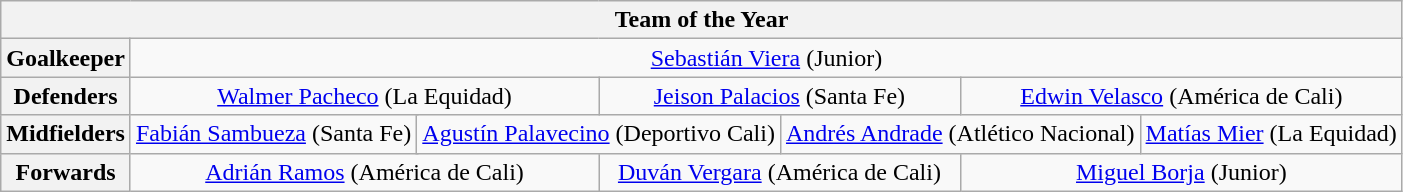<table class="wikitable" style="text-align:center">
<tr>
<th colspan="13">Team of the Year</th>
</tr>
<tr>
<th>Goalkeeper</th>
<td colspan="12"> <a href='#'>Sebastián Viera</a> (Junior)</td>
</tr>
<tr>
<th>Defenders</th>
<td colspan="4"> <a href='#'>Walmer Pacheco</a> (La Equidad)</td>
<td colspan="4"> <a href='#'>Jeison Palacios</a> (Santa Fe)</td>
<td colspan="4"> <a href='#'>Edwin Velasco</a> (América de Cali)</td>
</tr>
<tr>
<th>Midfielders</th>
<td colspan="3"> <a href='#'>Fabián Sambueza</a> (Santa Fe)</td>
<td colspan="3"> <a href='#'>Agustín Palavecino</a> (Deportivo Cali)</td>
<td colspan="3"> <a href='#'>Andrés Andrade</a> (Atlético Nacional)</td>
<td colspan="3"> <a href='#'>Matías Mier</a> (La Equidad)</td>
</tr>
<tr>
<th>Forwards</th>
<td colspan="4"> <a href='#'>Adrián Ramos</a> (América de Cali)</td>
<td colspan="4"> <a href='#'>Duván Vergara</a> (América de Cali)</td>
<td colspan="4"> <a href='#'>Miguel Borja</a> (Junior)</td>
</tr>
</table>
